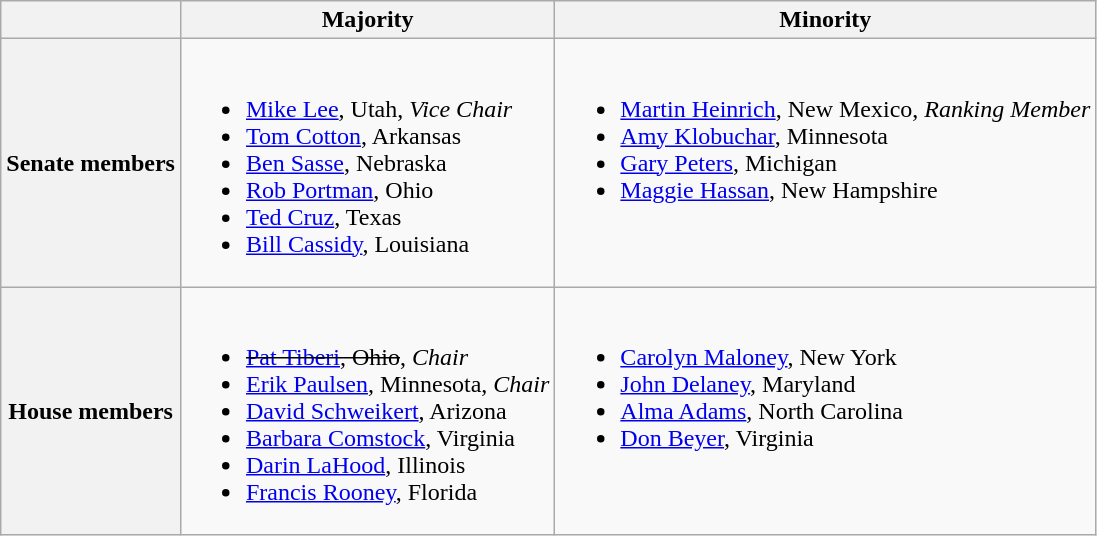<table class=wikitable>
<tr>
<th></th>
<th>Majority</th>
<th>Minority</th>
</tr>
<tr>
<th>Senate members</th>
<td valign="top" ><br><ul><li><a href='#'>Mike Lee</a>, Utah, <em>Vice Chair</em></li><li><a href='#'>Tom Cotton</a>, Arkansas</li><li><a href='#'>Ben Sasse</a>, Nebraska</li><li><a href='#'>Rob Portman</a>, Ohio</li><li><a href='#'>Ted Cruz</a>, Texas</li><li><a href='#'>Bill Cassidy</a>, Louisiana</li></ul></td>
<td valign="top" ><br><ul><li><a href='#'>Martin Heinrich</a>, New Mexico, <em>Ranking Member</em></li><li><a href='#'>Amy Klobuchar</a>, Minnesota</li><li><a href='#'>Gary Peters</a>, Michigan</li><li><a href='#'>Maggie Hassan</a>, New Hampshire</li></ul></td>
</tr>
<tr>
<th>House members</th>
<td valign="top" ><br><ul><li><s><a href='#'>Pat Tiberi</a>, Ohio</s>, <em>Chair</em> </li><li><a href='#'>Erik Paulsen</a>, Minnesota, <em>Chair</em> </li><li><a href='#'>David Schweikert</a>, Arizona</li><li><a href='#'>Barbara Comstock</a>, Virginia</li><li><a href='#'>Darin LaHood</a>, Illinois</li><li><a href='#'>Francis Rooney</a>, Florida</li></ul></td>
<td valign="top" ><br><ul><li><a href='#'>Carolyn Maloney</a>, New York</li><li><a href='#'>John Delaney</a>, Maryland</li><li><a href='#'>Alma Adams</a>, North Carolina</li><li><a href='#'>Don Beyer</a>, Virginia</li></ul></td>
</tr>
</table>
